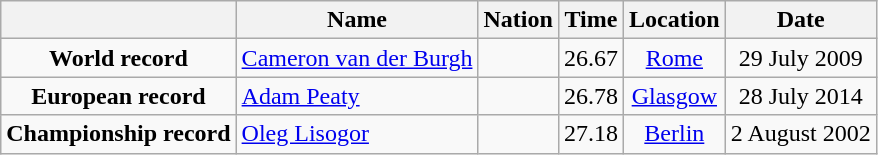<table class=wikitable style=text-align:center>
<tr>
<th></th>
<th>Name</th>
<th>Nation</th>
<th>Time</th>
<th>Location</th>
<th>Date</th>
</tr>
<tr>
<td><strong>World record</strong></td>
<td align=left><a href='#'>Cameron van der Burgh</a></td>
<td align=left></td>
<td align=left>26.67</td>
<td><a href='#'>Rome</a></td>
<td>29 July 2009</td>
</tr>
<tr>
<td><strong>European record</strong></td>
<td align=left><a href='#'>Adam Peaty</a></td>
<td align=left></td>
<td align=left>26.78</td>
<td><a href='#'>Glasgow</a></td>
<td>28 July 2014</td>
</tr>
<tr>
<td><strong>Championship record</strong></td>
<td align=left><a href='#'>Oleg Lisogor</a></td>
<td align=left></td>
<td align=left>27.18</td>
<td><a href='#'>Berlin</a></td>
<td>2 August 2002</td>
</tr>
</table>
